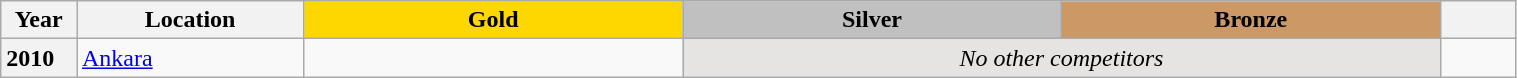<table class="wikitable unsortable" style="text-align:left; width:80%">
<tr>
<th scope="col" style="text-align:center; width:5%">Year</th>
<th scope="col" style="text-align:center; width:15%">Location</th>
<td scope="col" style="text-align:center; width:25%; background:gold"><strong>Gold</strong></td>
<td scope="col" style="text-align:center; width:25%; background:silver"><strong>Silver</strong></td>
<td scope="col" style="text-align:center; width:25%; background:#c96"><strong>Bronze</strong></td>
<th scope="col" style="text-align:center; width:5%"></th>
</tr>
<tr>
<th scope="row" style="text-align:left">2010</th>
<td><a href='#'>Ankara</a></td>
<td></td>
<td colspan=2 align=center bgcolor="e5e4e2"><em>No other competitors</em></td>
<td></td>
</tr>
</table>
